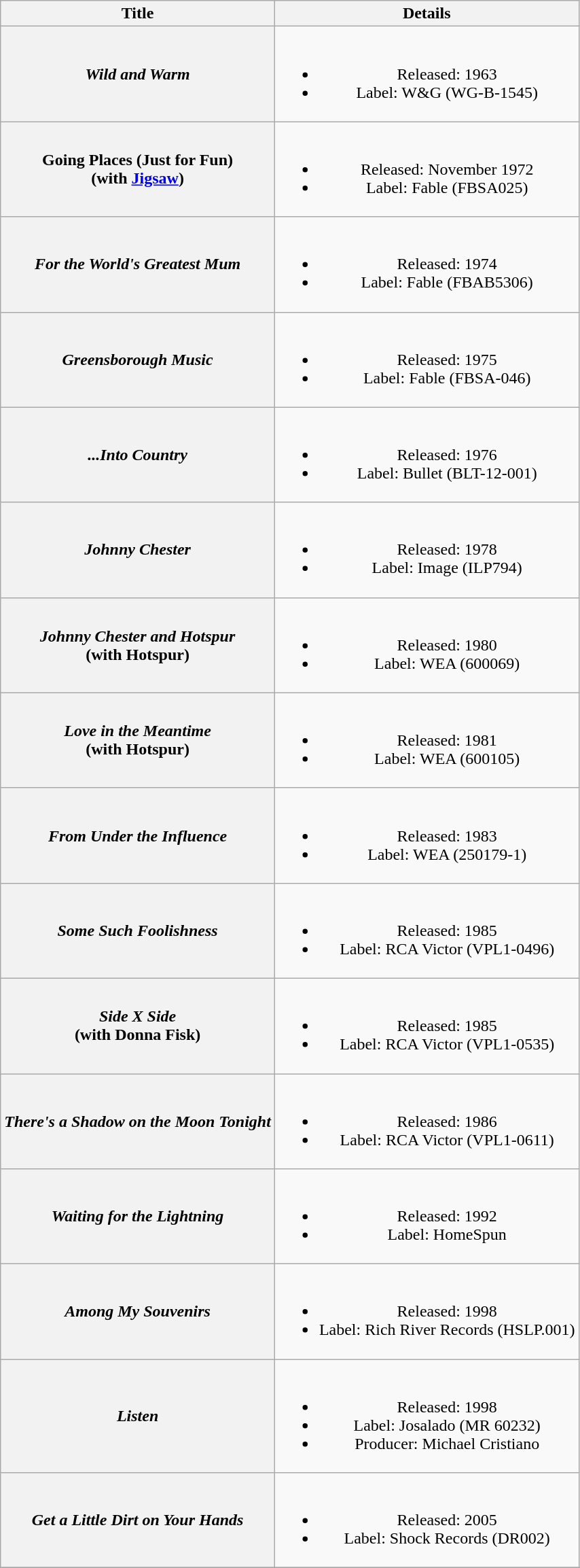<table class="wikitable plainrowheaders" style="text-align:center;" border="1">
<tr>
<th>Title</th>
<th>Details</th>
</tr>
<tr>
<th scope="row"><em>Wild and Warm</em></th>
<td><br><ul><li>Released: 1963</li><li>Label: W&G (WG-B-1545)</li></ul></td>
</tr>
<tr>
<th scope="row">Going Places (Just for Fun) <br> (with <a href='#'>Jigsaw</a>)</th>
<td><br><ul><li>Released: November 1972</li><li>Label: Fable (FBSA025)</li></ul></td>
</tr>
<tr>
<th scope="row"><em>For the World's Greatest Mum</em></th>
<td><br><ul><li>Released: 1974</li><li>Label: Fable (FBAB5306)</li></ul></td>
</tr>
<tr>
<th scope="row"><em>Greensborough Music</em></th>
<td><br><ul><li>Released: 1975</li><li>Label: Fable (FBSA-046)</li></ul></td>
</tr>
<tr>
<th scope="row"><em>...Into Country</em></th>
<td><br><ul><li>Released: 1976</li><li>Label: Bullet (BLT-12-001)</li></ul></td>
</tr>
<tr>
<th scope="row"><em>Johnny Chester</em></th>
<td><br><ul><li>Released: 1978</li><li>Label: Image (ILP794)</li></ul></td>
</tr>
<tr>
<th scope="row"><em>Johnny Chester and Hotspur</em> <br> (with Hotspur)</th>
<td><br><ul><li>Released: 1980</li><li>Label: WEA (600069)</li></ul></td>
</tr>
<tr>
<th scope="row"><em>Love in the Meantime</em> <br> (with Hotspur)</th>
<td><br><ul><li>Released: 1981</li><li>Label: WEA (600105)</li></ul></td>
</tr>
<tr>
<th scope="row"><em>From Under the Influence</em></th>
<td><br><ul><li>Released: 1983</li><li>Label: WEA (250179-1)</li></ul></td>
</tr>
<tr>
<th scope="row"><em>Some Such Foolishness</em></th>
<td><br><ul><li>Released: 1985</li><li>Label: RCA Victor (VPL1-0496)</li></ul></td>
</tr>
<tr>
<th scope="row"><em>Side X Side</em> <br> (with Donna Fisk)</th>
<td><br><ul><li>Released: 1985</li><li>Label: RCA Victor (VPL1-0535)</li></ul></td>
</tr>
<tr>
<th scope="row"><em>There's a Shadow on the Moon Tonight</em></th>
<td><br><ul><li>Released: 1986</li><li>Label: RCA Victor (VPL1-0611)</li></ul></td>
</tr>
<tr>
<th scope="row"><em>Waiting for the Lightning</em></th>
<td><br><ul><li>Released: 1992</li><li>Label: HomeSpun</li></ul></td>
</tr>
<tr>
<th scope="row"><em>Among My Souvenirs</em></th>
<td><br><ul><li>Released: 1998</li><li>Label: Rich River Records	(HSLP.001)</li></ul></td>
</tr>
<tr>
<th scope="row"><em>Listen</em></th>
<td><br><ul><li>Released: 1998</li><li>Label: Josalado (MR 60232)</li><li>Producer: Michael Cristiano</li></ul></td>
</tr>
<tr>
<th scope="row"><em>Get a Little Dirt on Your Hands</em></th>
<td><br><ul><li>Released: 2005</li><li>Label: Shock Records (DR002)</li></ul></td>
</tr>
<tr>
</tr>
</table>
